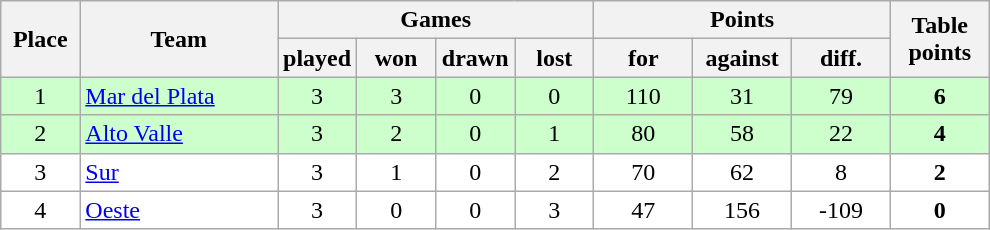<table class="wikitable">
<tr>
<th rowspan=2 width="8%">Place</th>
<th rowspan=2 width="20%">Team</th>
<th colspan=4 width="32%">Games</th>
<th colspan=3 width="30%">Points</th>
<th rowspan=2 width="10%">Table<br>points</th>
</tr>
<tr>
<th width="8%">played</th>
<th width="8%">won</th>
<th width="8%">drawn</th>
<th width="8%">lost</th>
<th width="10%">for</th>
<th width="10%">against</th>
<th width="10%">diff.</th>
</tr>
<tr align=center style="background: #ccffcc;">
<td>1</td>
<td align=left><a href='#'>Mar del Plata</a></td>
<td>3</td>
<td>3</td>
<td>0</td>
<td>0</td>
<td>110</td>
<td>31</td>
<td>79</td>
<td><strong>6</strong></td>
</tr>
<tr align=center style="background: #ccffcc;">
<td>2</td>
<td align=left><a href='#'>Alto Valle</a></td>
<td>3</td>
<td>2</td>
<td>0</td>
<td>1</td>
<td>80</td>
<td>58</td>
<td>22</td>
<td><strong>4</strong></td>
</tr>
<tr align=center style="background: #ffffff;">
<td>3</td>
<td align=left><a href='#'>Sur</a></td>
<td>3</td>
<td>1</td>
<td>0</td>
<td>2</td>
<td>70</td>
<td>62</td>
<td>8</td>
<td><strong>2</strong></td>
</tr>
<tr align=center style="background: #ffffff;">
<td>4</td>
<td align=left><a href='#'>Oeste</a></td>
<td>3</td>
<td>0</td>
<td>0</td>
<td>3</td>
<td>47</td>
<td>156</td>
<td>-109</td>
<td><strong>0</strong></td>
</tr>
</table>
